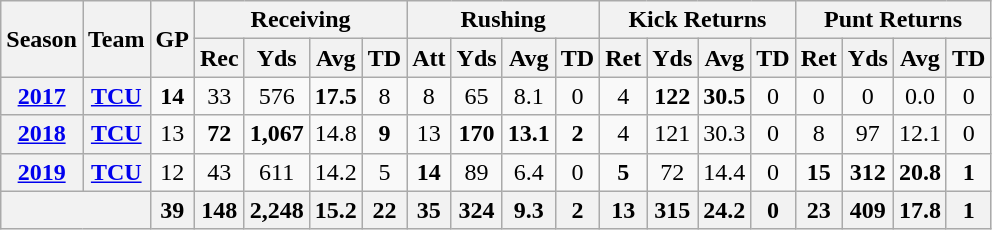<table class="wikitable" style="text-align:center;">
<tr>
<th rowspan="2">Season</th>
<th rowspan="2">Team</th>
<th rowspan="2">GP</th>
<th colspan="4">Receiving</th>
<th colspan="4">Rushing</th>
<th colspan="4">Kick Returns</th>
<th colspan="4">Punt Returns</th>
</tr>
<tr>
<th>Rec</th>
<th>Yds</th>
<th>Avg</th>
<th>TD</th>
<th>Att</th>
<th>Yds</th>
<th>Avg</th>
<th>TD</th>
<th>Ret</th>
<th>Yds</th>
<th>Avg</th>
<th>TD</th>
<th>Ret</th>
<th>Yds</th>
<th>Avg</th>
<th>TD</th>
</tr>
<tr>
<th><a href='#'>2017</a></th>
<th><a href='#'>TCU</a></th>
<td><strong>14</strong></td>
<td>33</td>
<td>576</td>
<td><strong>17.5</strong></td>
<td>8</td>
<td>8</td>
<td>65</td>
<td>8.1</td>
<td>0</td>
<td>4</td>
<td><strong>122</strong></td>
<td><strong>30.5</strong></td>
<td>0</td>
<td>0</td>
<td>0</td>
<td>0.0</td>
<td>0</td>
</tr>
<tr>
<th><a href='#'>2018</a></th>
<th><a href='#'>TCU</a></th>
<td>13</td>
<td><strong>72</strong></td>
<td><strong>1,067</strong></td>
<td>14.8</td>
<td><strong>9</strong></td>
<td>13</td>
<td><strong>170</strong></td>
<td><strong>13.1</strong></td>
<td><strong>2</strong></td>
<td>4</td>
<td>121</td>
<td>30.3</td>
<td>0</td>
<td>8</td>
<td>97</td>
<td>12.1</td>
<td>0</td>
</tr>
<tr>
<th><a href='#'>2019</a></th>
<th><a href='#'>TCU</a></th>
<td>12</td>
<td>43</td>
<td>611</td>
<td>14.2</td>
<td>5</td>
<td><strong>14</strong></td>
<td>89</td>
<td>6.4</td>
<td>0</td>
<td><strong>5</strong></td>
<td>72</td>
<td>14.4</td>
<td>0</td>
<td><strong>15</strong></td>
<td><strong>312</strong></td>
<td><strong>20.8</strong></td>
<td><strong>1</strong></td>
</tr>
<tr>
<th colspan="2"></th>
<th>39</th>
<th>148</th>
<th>2,248</th>
<th>15.2</th>
<th>22</th>
<th>35</th>
<th>324</th>
<th>9.3</th>
<th>2</th>
<th>13</th>
<th>315</th>
<th>24.2</th>
<th>0</th>
<th>23</th>
<th>409</th>
<th>17.8</th>
<th>1</th>
</tr>
</table>
